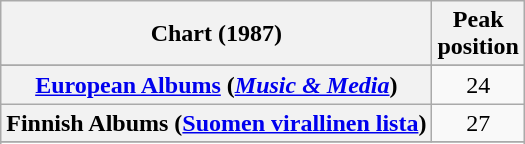<table class="wikitable sortable plainrowheaders" style="text-align:center">
<tr>
<th scope="col">Chart (1987)</th>
<th scope="col">Peak<br>position</th>
</tr>
<tr>
</tr>
<tr>
</tr>
<tr>
<th scope="row"><a href='#'>European Albums</a> (<em><a href='#'>Music & Media</a></em>)</th>
<td>24</td>
</tr>
<tr>
<th scope="row">Finnish Albums (<a href='#'>Suomen virallinen lista</a>)</th>
<td>27</td>
</tr>
<tr>
</tr>
<tr>
</tr>
<tr>
</tr>
<tr>
</tr>
</table>
